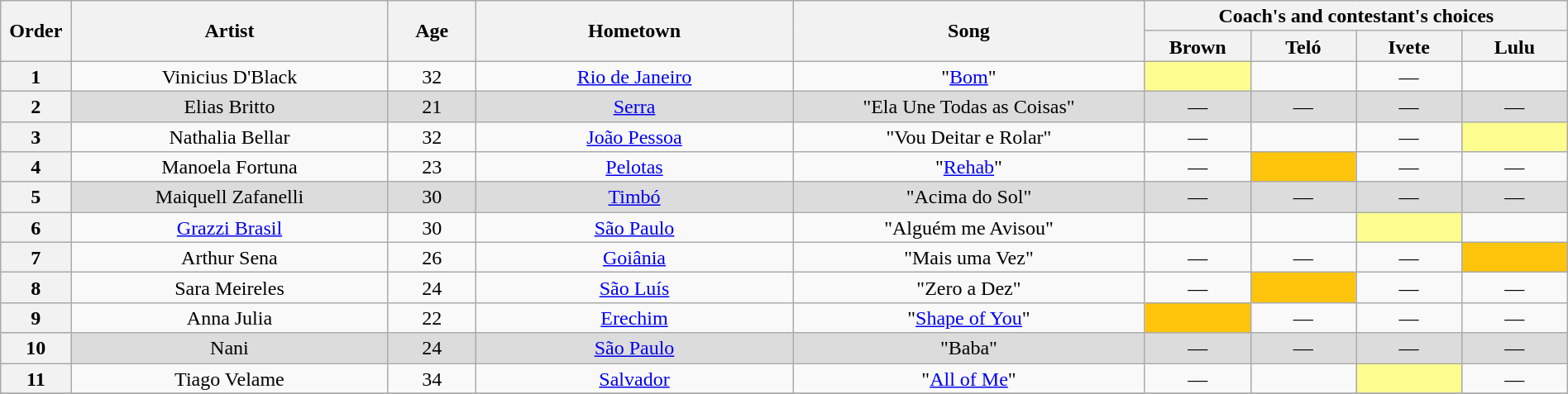<table class="wikitable" style="text-align:center; line-height:17px; width:100%;">
<tr>
<th scope="col" rowspan=2 width="04%">Order</th>
<th scope="col" rowspan=2 width="18%">Artist</th>
<th scope="col" rowspan=2 width="05%">Age</th>
<th scope="col" rowspan=2 width="18%">Hometown</th>
<th scope="col" rowspan=2 width="20%">Song</th>
<th scope="col" colspan=4 width="24%">Coach's and contestant's choices</th>
</tr>
<tr>
<th width="06%">Brown</th>
<th width="06%">Teló</th>
<th width="06%">Ivete</th>
<th width="06%">Lulu</th>
</tr>
<tr>
<th>1</th>
<td>Vinicius D'Black</td>
<td>32</td>
<td><a href='#'>Rio de Janeiro</a></td>
<td>"<a href='#'>Bom</a>"</td>
<td bgcolor=FDFC8F><strong></strong></td>
<td><strong></strong></td>
<td>—</td>
<td><strong></strong></td>
</tr>
<tr bgcolor=DCDCDC>
<th>2</th>
<td>Elias Britto</td>
<td>21</td>
<td><a href='#'>Serra</a></td>
<td>"Ela Une Todas as Coisas"</td>
<td>—</td>
<td>—</td>
<td>—</td>
<td>—</td>
</tr>
<tr>
<th>3</th>
<td>Nathalia Bellar</td>
<td>32</td>
<td><a href='#'>João Pessoa</a></td>
<td>"Vou Deitar e Rolar"</td>
<td>—</td>
<td><strong></strong></td>
<td>—</td>
<td bgcolor=FDFC8F><strong></strong></td>
</tr>
<tr>
<th>4</th>
<td>Manoela Fortuna</td>
<td>23</td>
<td><a href='#'>Pelotas</a></td>
<td>"<a href='#'>Rehab</a>"</td>
<td>—</td>
<td bgcolor=FFC40C><strong></strong></td>
<td>—</td>
<td>—</td>
</tr>
<tr bgcolor=DCDCDC>
<th>5</th>
<td>Maiquell Zafanelli</td>
<td>30</td>
<td><a href='#'>Timbó</a></td>
<td>"Acima do Sol"</td>
<td>—</td>
<td>—</td>
<td>—</td>
<td>—</td>
</tr>
<tr>
<th>6</th>
<td><a href='#'>Grazzi Brasil</a></td>
<td>30</td>
<td><a href='#'>São Paulo</a></td>
<td>"Alguém me Avisou"</td>
<td><strong></strong></td>
<td><strong></strong></td>
<td bgcolor=FDFC8F><strong></strong></td>
<td><strong></strong></td>
</tr>
<tr>
<th>7</th>
<td>Arthur Sena</td>
<td>26</td>
<td><a href='#'>Goiânia</a></td>
<td>"Mais uma Vez"</td>
<td>—</td>
<td>—</td>
<td>—</td>
<td bgcolor=FFC40C><strong></strong></td>
</tr>
<tr>
<th>8</th>
<td>Sara Meireles</td>
<td>24</td>
<td><a href='#'>São Luís</a></td>
<td>"Zero a Dez"</td>
<td>—</td>
<td bgcolor=FFC40C><strong></strong></td>
<td>—</td>
<td>—</td>
</tr>
<tr>
<th>9</th>
<td>Anna Julia</td>
<td>22</td>
<td><a href='#'>Erechim</a></td>
<td>"<a href='#'>Shape of You</a>"</td>
<td bgcolor=FFC40C><strong></strong></td>
<td>—</td>
<td>—</td>
<td>—</td>
</tr>
<tr bgcolor=DCDCDC>
<th>10</th>
<td>Nani</td>
<td>24</td>
<td><a href='#'>São Paulo</a></td>
<td>"Baba"</td>
<td>—</td>
<td>—</td>
<td>—</td>
<td>—</td>
</tr>
<tr>
<th>11</th>
<td>Tiago Velame</td>
<td>34</td>
<td><a href='#'>Salvador</a></td>
<td>"<a href='#'>All of Me</a>"</td>
<td>—</td>
<td><strong></strong></td>
<td bgcolor=FDFC8F><strong></strong></td>
<td>—</td>
</tr>
<tr>
</tr>
</table>
